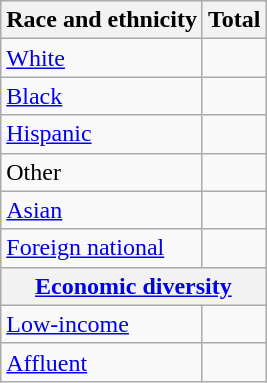<table class="wikitable floatright sortable collapsible"; text-align:right; font-size:80%;">
<tr>
<th>Race and ethnicity</th>
<th colspan="2" data-sort-type=number>Total</th>
</tr>
<tr>
<td><a href='#'>White</a></td>
<td align=right></td>
</tr>
<tr>
<td><a href='#'>Black</a></td>
<td align=right></td>
</tr>
<tr>
<td><a href='#'>Hispanic</a></td>
<td align=right></td>
</tr>
<tr>
<td>Other</td>
<td align=right></td>
</tr>
<tr>
<td><a href='#'>Asian</a></td>
<td align=right></td>
</tr>
<tr>
<td><a href='#'>Foreign national</a></td>
<td align=right></td>
</tr>
<tr>
<th colspan="4" data-sort-type=number><a href='#'>Economic diversity</a></th>
</tr>
<tr>
<td><a href='#'>Low-income</a></td>
<td align=right></td>
</tr>
<tr>
<td><a href='#'>Affluent</a></td>
<td align=right></td>
</tr>
</table>
